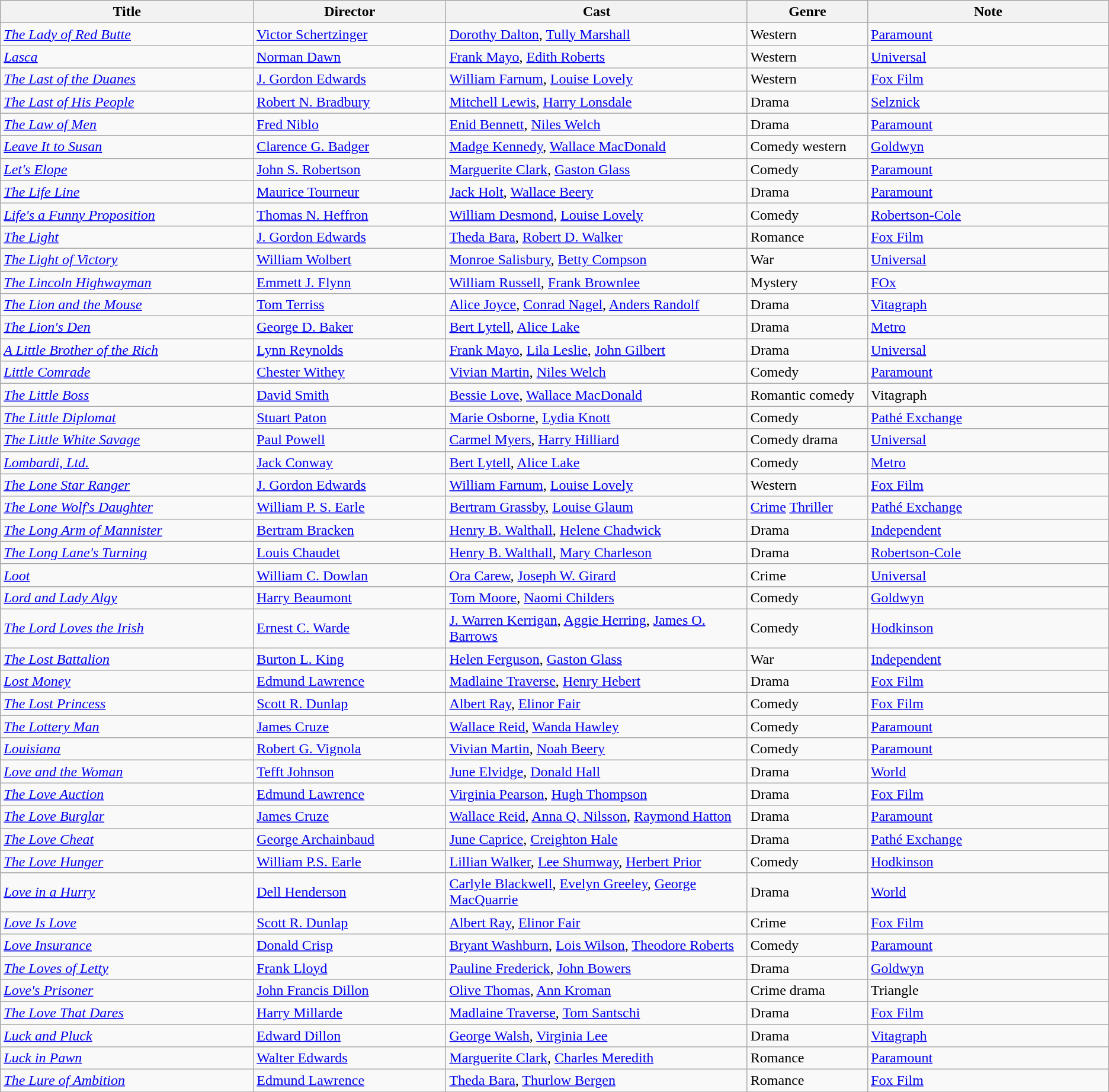<table class="wikitable">
<tr>
<th style="width:21%;">Title</th>
<th style="width:16%;">Director</th>
<th style="width:25%;">Cast</th>
<th style="width:10%;">Genre</th>
<th style="width:20%;">Note</th>
</tr>
<tr>
<td><em><a href='#'>The Lady of Red Butte</a></em></td>
<td><a href='#'>Victor Schertzinger</a></td>
<td><a href='#'>Dorothy Dalton</a>, <a href='#'>Tully Marshall</a></td>
<td>Western</td>
<td><a href='#'>Paramount</a></td>
</tr>
<tr>
<td><em><a href='#'>Lasca</a></em></td>
<td><a href='#'>Norman Dawn</a></td>
<td><a href='#'>Frank Mayo</a>, <a href='#'>Edith Roberts</a></td>
<td>Western</td>
<td><a href='#'>Universal</a></td>
</tr>
<tr>
<td><em><a href='#'>The Last of the Duanes</a></em></td>
<td><a href='#'>J. Gordon Edwards</a></td>
<td><a href='#'>William Farnum</a>, <a href='#'>Louise Lovely</a></td>
<td>Western</td>
<td><a href='#'>Fox Film</a></td>
</tr>
<tr>
<td><em><a href='#'>The Last of His People</a></em></td>
<td><a href='#'>Robert N. Bradbury</a></td>
<td><a href='#'>Mitchell Lewis</a>, <a href='#'>Harry Lonsdale</a></td>
<td>Drama</td>
<td><a href='#'>Selznick</a></td>
</tr>
<tr>
<td><em><a href='#'>The Law of Men</a></em></td>
<td><a href='#'>Fred Niblo</a></td>
<td><a href='#'>Enid Bennett</a>, <a href='#'>Niles Welch</a></td>
<td>Drama</td>
<td><a href='#'>Paramount</a></td>
</tr>
<tr>
<td><em><a href='#'>Leave It to Susan</a></em></td>
<td><a href='#'>Clarence G. Badger</a></td>
<td><a href='#'>Madge Kennedy</a>, <a href='#'>Wallace MacDonald</a></td>
<td>Comedy western</td>
<td><a href='#'>Goldwyn</a></td>
</tr>
<tr>
<td><em><a href='#'>Let's Elope</a></em></td>
<td><a href='#'>John S. Robertson</a></td>
<td><a href='#'>Marguerite Clark</a>, <a href='#'>Gaston Glass</a></td>
<td>Comedy</td>
<td><a href='#'>Paramount</a></td>
</tr>
<tr>
<td><em><a href='#'>The Life Line</a></em></td>
<td><a href='#'>Maurice Tourneur</a></td>
<td><a href='#'>Jack Holt</a>, <a href='#'>Wallace Beery</a></td>
<td>Drama</td>
<td><a href='#'>Paramount</a></td>
</tr>
<tr>
<td><em><a href='#'>Life's a Funny Proposition</a></em></td>
<td><a href='#'>Thomas N. Heffron</a></td>
<td><a href='#'>William Desmond</a>, <a href='#'>Louise Lovely</a></td>
<td>Comedy</td>
<td><a href='#'>Robertson-Cole</a></td>
</tr>
<tr>
<td><em><a href='#'>The Light</a></em></td>
<td><a href='#'>J. Gordon Edwards</a></td>
<td><a href='#'>Theda Bara</a>, <a href='#'>Robert D. Walker</a></td>
<td>Romance</td>
<td><a href='#'>Fox Film</a></td>
</tr>
<tr>
<td><em><a href='#'>The Light of Victory</a></em></td>
<td><a href='#'>William Wolbert</a></td>
<td><a href='#'>Monroe Salisbury</a>, <a href='#'>Betty Compson</a></td>
<td>War</td>
<td><a href='#'>Universal</a></td>
</tr>
<tr>
<td><em><a href='#'>The Lincoln Highwayman</a></em></td>
<td><a href='#'>Emmett J. Flynn</a></td>
<td><a href='#'>William Russell</a>, <a href='#'>Frank Brownlee</a></td>
<td>Mystery</td>
<td><a href='#'>FOx</a></td>
</tr>
<tr>
<td><em><a href='#'>The Lion and the Mouse</a></em></td>
<td><a href='#'>Tom Terriss</a></td>
<td><a href='#'>Alice Joyce</a>, <a href='#'>Conrad Nagel</a>, <a href='#'>Anders Randolf</a></td>
<td>Drama</td>
<td><a href='#'>Vitagraph</a></td>
</tr>
<tr>
<td><em><a href='#'>The Lion's Den</a></em></td>
<td><a href='#'>George D. Baker</a></td>
<td><a href='#'>Bert Lytell</a>, <a href='#'>Alice Lake</a></td>
<td>Drama</td>
<td><a href='#'>Metro</a></td>
</tr>
<tr>
<td><em><a href='#'>A Little Brother of the Rich</a></em></td>
<td><a href='#'>Lynn Reynolds</a></td>
<td><a href='#'>Frank Mayo</a>, <a href='#'>Lila Leslie</a>, <a href='#'>John Gilbert</a></td>
<td>Drama</td>
<td><a href='#'>Universal</a></td>
</tr>
<tr>
<td><em><a href='#'>Little Comrade</a></em></td>
<td><a href='#'>Chester Withey</a></td>
<td><a href='#'>Vivian Martin</a>, <a href='#'>Niles Welch</a></td>
<td>Comedy</td>
<td><a href='#'>Paramount</a></td>
</tr>
<tr>
<td data-sort-value="Little Boss, The"><em><a href='#'>The Little Boss</a></em></td>
<td><a href='#'>David Smith</a></td>
<td><a href='#'>Bessie Love</a>, <a href='#'>Wallace MacDonald</a></td>
<td>Romantic comedy</td>
<td>Vitagraph</td>
</tr>
<tr>
<td><em><a href='#'>The Little Diplomat</a></em></td>
<td><a href='#'>Stuart Paton</a></td>
<td><a href='#'>Marie Osborne</a>, <a href='#'>Lydia Knott</a></td>
<td>Comedy</td>
<td><a href='#'>Pathé Exchange</a></td>
</tr>
<tr>
<td><em><a href='#'>The Little White Savage</a></em></td>
<td><a href='#'>Paul Powell</a></td>
<td><a href='#'>Carmel Myers</a>, <a href='#'>Harry Hilliard</a></td>
<td>Comedy drama</td>
<td><a href='#'>Universal</a></td>
</tr>
<tr>
<td><em><a href='#'>Lombardi, Ltd.</a></em></td>
<td><a href='#'>Jack Conway</a></td>
<td><a href='#'>Bert Lytell</a>, <a href='#'>Alice Lake</a></td>
<td>Comedy</td>
<td><a href='#'>Metro</a></td>
</tr>
<tr>
<td><em><a href='#'>The Lone Star Ranger</a></em></td>
<td><a href='#'>J. Gordon Edwards</a></td>
<td><a href='#'>William Farnum</a>, <a href='#'>Louise Lovely</a></td>
<td>Western</td>
<td><a href='#'>Fox Film</a></td>
</tr>
<tr>
<td><em><a href='#'>The Lone Wolf's Daughter</a></em></td>
<td><a href='#'>William P. S. Earle</a></td>
<td><a href='#'>Bertram Grassby</a>, <a href='#'>Louise Glaum</a></td>
<td><a href='#'>Crime</a> <a href='#'>Thriller</a></td>
<td><a href='#'>Pathé Exchange</a></td>
</tr>
<tr>
<td><em><a href='#'>The Long Arm of Mannister</a></em></td>
<td><a href='#'>Bertram Bracken</a></td>
<td><a href='#'>Henry B. Walthall</a>, <a href='#'>Helene Chadwick</a></td>
<td>Drama</td>
<td><a href='#'>Independent</a></td>
</tr>
<tr>
<td><em><a href='#'>The Long Lane's Turning</a></em></td>
<td><a href='#'>Louis Chaudet</a></td>
<td><a href='#'>Henry B. Walthall</a>, <a href='#'>Mary Charleson</a></td>
<td>Drama</td>
<td><a href='#'>Robertson-Cole</a></td>
</tr>
<tr>
<td><em><a href='#'>Loot</a></em></td>
<td><a href='#'>William C. Dowlan</a></td>
<td><a href='#'>Ora Carew</a>, <a href='#'>Joseph W. Girard</a></td>
<td>Crime</td>
<td><a href='#'>Universal</a></td>
</tr>
<tr>
<td><em><a href='#'>Lord and Lady Algy</a></em></td>
<td><a href='#'>Harry Beaumont</a></td>
<td><a href='#'>Tom Moore</a>, <a href='#'>Naomi Childers</a></td>
<td>Comedy</td>
<td><a href='#'>Goldwyn</a></td>
</tr>
<tr>
<td><em><a href='#'>The Lord Loves the Irish</a></em></td>
<td><a href='#'>Ernest C. Warde</a></td>
<td><a href='#'>J. Warren Kerrigan</a>, <a href='#'>Aggie Herring</a>, <a href='#'>James O. Barrows</a></td>
<td>Comedy</td>
<td><a href='#'>Hodkinson</a></td>
</tr>
<tr>
<td><em><a href='#'>The Lost Battalion</a></em></td>
<td><a href='#'>Burton L. King</a></td>
<td><a href='#'>Helen Ferguson</a>, <a href='#'>Gaston Glass</a></td>
<td>War</td>
<td><a href='#'>Independent</a></td>
</tr>
<tr>
<td><em><a href='#'>Lost Money</a></em></td>
<td><a href='#'>Edmund Lawrence</a></td>
<td><a href='#'>Madlaine Traverse</a>, <a href='#'>Henry Hebert</a></td>
<td>Drama</td>
<td><a href='#'>Fox Film</a></td>
</tr>
<tr>
<td><em><a href='#'>The Lost Princess</a></em></td>
<td><a href='#'>Scott R. Dunlap</a></td>
<td><a href='#'>Albert Ray</a>, <a href='#'>Elinor Fair</a></td>
<td>Comedy</td>
<td><a href='#'>Fox Film</a></td>
</tr>
<tr>
<td><em><a href='#'>The Lottery Man</a></em></td>
<td><a href='#'>James Cruze</a></td>
<td><a href='#'>Wallace Reid</a>, <a href='#'>Wanda Hawley</a></td>
<td>Comedy</td>
<td><a href='#'>Paramount</a></td>
</tr>
<tr>
<td><em><a href='#'>Louisiana</a></em></td>
<td><a href='#'>Robert G. Vignola</a></td>
<td><a href='#'>Vivian Martin</a>, <a href='#'>Noah Beery</a></td>
<td>Comedy</td>
<td><a href='#'>Paramount</a></td>
</tr>
<tr>
<td><em><a href='#'>Love and the Woman</a></em></td>
<td><a href='#'>Tefft Johnson</a></td>
<td><a href='#'>June Elvidge</a>, <a href='#'>Donald Hall</a></td>
<td>Drama</td>
<td><a href='#'>World</a></td>
</tr>
<tr>
<td><em><a href='#'>The Love Auction</a></em></td>
<td><a href='#'>Edmund Lawrence</a></td>
<td><a href='#'>Virginia Pearson</a>, <a href='#'>Hugh Thompson</a></td>
<td>Drama</td>
<td><a href='#'>Fox Film</a></td>
</tr>
<tr>
<td><em><a href='#'>The Love Burglar</a></em></td>
<td><a href='#'>James Cruze</a></td>
<td><a href='#'>Wallace Reid</a>, <a href='#'>Anna Q. Nilsson</a>, <a href='#'>Raymond Hatton</a></td>
<td>Drama</td>
<td><a href='#'>Paramount</a></td>
</tr>
<tr>
<td><em><a href='#'>The Love Cheat</a></em></td>
<td><a href='#'>George Archainbaud</a></td>
<td><a href='#'>June Caprice</a>, <a href='#'>Creighton Hale</a></td>
<td>Drama</td>
<td><a href='#'>Pathé Exchange</a></td>
</tr>
<tr>
<td><em><a href='#'>The Love Hunger</a></em></td>
<td><a href='#'>William P.S. Earle</a></td>
<td><a href='#'>Lillian Walker</a>, <a href='#'>Lee Shumway</a>, <a href='#'>Herbert Prior</a></td>
<td>Comedy</td>
<td><a href='#'>Hodkinson</a></td>
</tr>
<tr>
<td><em><a href='#'>Love in a Hurry</a></em></td>
<td><a href='#'>Dell Henderson</a></td>
<td><a href='#'>Carlyle Blackwell</a>, <a href='#'>Evelyn Greeley</a>, <a href='#'>George MacQuarrie</a></td>
<td>Drama</td>
<td><a href='#'>World</a></td>
</tr>
<tr>
<td><em><a href='#'>Love Is Love</a></em></td>
<td><a href='#'>Scott R. Dunlap</a></td>
<td><a href='#'>Albert Ray</a>, <a href='#'>Elinor Fair</a></td>
<td>Crime</td>
<td><a href='#'>Fox Film</a></td>
</tr>
<tr>
<td><em><a href='#'>Love Insurance</a></em></td>
<td><a href='#'>Donald Crisp</a></td>
<td><a href='#'>Bryant Washburn</a>, <a href='#'>Lois Wilson</a>, <a href='#'>Theodore Roberts</a></td>
<td>Comedy</td>
<td><a href='#'>Paramount</a></td>
</tr>
<tr>
<td><em><a href='#'>The Loves of Letty</a></em></td>
<td><a href='#'>Frank Lloyd</a></td>
<td><a href='#'>Pauline Frederick</a>, <a href='#'>John Bowers</a></td>
<td>Drama</td>
<td><a href='#'>Goldwyn</a></td>
</tr>
<tr>
<td><em><a href='#'>Love's Prisoner</a></em></td>
<td><a href='#'>John Francis Dillon</a></td>
<td><a href='#'>Olive Thomas</a>, <a href='#'>Ann Kroman</a></td>
<td>Crime drama</td>
<td>Triangle</td>
</tr>
<tr>
<td><em><a href='#'>The Love That Dares</a></em></td>
<td><a href='#'>Harry Millarde</a></td>
<td><a href='#'>Madlaine Traverse</a>, <a href='#'>Tom Santschi</a></td>
<td>Drama</td>
<td><a href='#'>Fox Film</a></td>
</tr>
<tr>
<td><em><a href='#'>Luck and Pluck</a></em></td>
<td><a href='#'>Edward Dillon</a></td>
<td><a href='#'>George Walsh</a>, <a href='#'>Virginia Lee</a></td>
<td>Drama</td>
<td><a href='#'>Vitagraph</a></td>
</tr>
<tr>
<td><em><a href='#'>Luck in Pawn</a></em></td>
<td><a href='#'>Walter Edwards</a></td>
<td><a href='#'>Marguerite Clark</a>, <a href='#'>Charles Meredith</a></td>
<td>Romance</td>
<td><a href='#'>Paramount</a></td>
</tr>
<tr>
<td><em><a href='#'>The Lure of Ambition</a></em></td>
<td><a href='#'>Edmund Lawrence</a></td>
<td><a href='#'>Theda Bara</a>, <a href='#'>Thurlow Bergen</a></td>
<td>Romance</td>
<td><a href='#'>Fox Film</a></td>
</tr>
<tr>
</tr>
</table>
